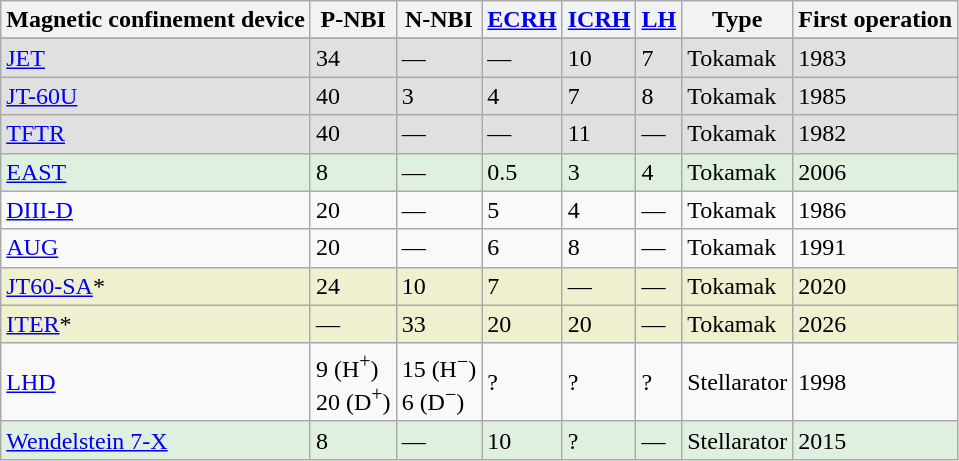<table class="wikitable sortable">
<tr>
<th>Magnetic confinement device</th>
<th>P-NBI</th>
<th>N-NBI</th>
<th><a href='#'>ECRH</a></th>
<th><a href='#'>ICRH</a></th>
<th><a href='#'>LH</a></th>
<th>Type</th>
<th>First operation</th>
</tr>
<tr>
</tr>
<tr style="background: #e0e0e0">
<td><a href='#'>JET</a></td>
<td>34</td>
<td>—</td>
<td>—</td>
<td>10</td>
<td>7</td>
<td>Tokamak</td>
<td>1983</td>
</tr>
<tr style="background: #e0e0e0">
<td><a href='#'>JT-60U</a></td>
<td>40</td>
<td>3</td>
<td>4</td>
<td>7</td>
<td>8</td>
<td>Tokamak</td>
<td>1985</td>
</tr>
<tr style="background: #e0e0e0">
<td><a href='#'>TFTR</a></td>
<td>40</td>
<td>—</td>
<td>—</td>
<td>11</td>
<td>—</td>
<td>Tokamak</td>
<td>1982</td>
</tr>
<tr style="background: #e0f0e0">
<td><a href='#'>EAST</a></td>
<td>8</td>
<td>—</td>
<td>0.5</td>
<td>3</td>
<td>4</td>
<td>Tokamak</td>
<td>2006</td>
</tr>
<tr>
<td><a href='#'>DIII-D</a></td>
<td>20</td>
<td>—</td>
<td>5</td>
<td>4</td>
<td>—</td>
<td>Tokamak</td>
<td>1986</td>
</tr>
<tr>
<td><a href='#'>AUG</a></td>
<td>20</td>
<td>—</td>
<td>6</td>
<td>8</td>
<td>—</td>
<td>Tokamak</td>
<td>1991</td>
</tr>
<tr style="background: #f0f0d0">
<td><a href='#'>JT60-SA</a>*</td>
<td>24</td>
<td>10</td>
<td>7</td>
<td>—</td>
<td>—</td>
<td>Tokamak</td>
<td>2020</td>
</tr>
<tr style="background: #f0f0d0">
<td><a href='#'>ITER</a>*</td>
<td>—</td>
<td>33</td>
<td>20</td>
<td>20</td>
<td>—</td>
<td>Tokamak</td>
<td>2026</td>
</tr>
<tr>
<td><a href='#'>LHD</a></td>
<td>9 (H<sup>+</sup>) <br>20 (D<sup>+</sup>)</td>
<td>15 (H<sup>−</sup>) <br>6 (D<sup>−</sup>)</td>
<td>?</td>
<td>?</td>
<td>?</td>
<td>Stellarator</td>
<td>1998</td>
</tr>
<tr style="background: #e0f0e0">
<td><a href='#'>Wendelstein 7-X</a></td>
<td>8</td>
<td>—</td>
<td>10</td>
<td>?</td>
<td>—</td>
<td>Stellarator</td>
<td>2015</td>
</tr>
</table>
